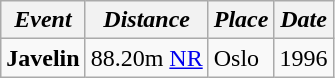<table class="wikitable">
<tr>
<th><em>Event</em></th>
<th><em>Distance</em></th>
<th><em>Place</em></th>
<th><em>Date</em></th>
</tr>
<tr>
<td><strong>Javelin</strong></td>
<td>88.20m <a href='#'>NR</a></td>
<td>Oslo</td>
<td>1996</td>
</tr>
</table>
